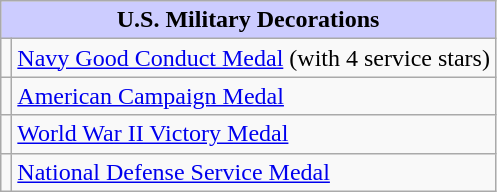<table class="wikitable">
<tr style="background:#ccf; text-align:center;">
<td colspan=2><strong>U.S. Military Decorations</strong></td>
</tr>
<tr>
<td></td>
<td><a href='#'>Navy Good Conduct Medal</a> (with 4 service stars)</td>
</tr>
<tr>
<td></td>
<td><a href='#'>American Campaign Medal</a></td>
</tr>
<tr>
<td></td>
<td><a href='#'>World War II Victory Medal</a></td>
</tr>
<tr>
<td></td>
<td><a href='#'>National Defense Service Medal</a></td>
</tr>
</table>
